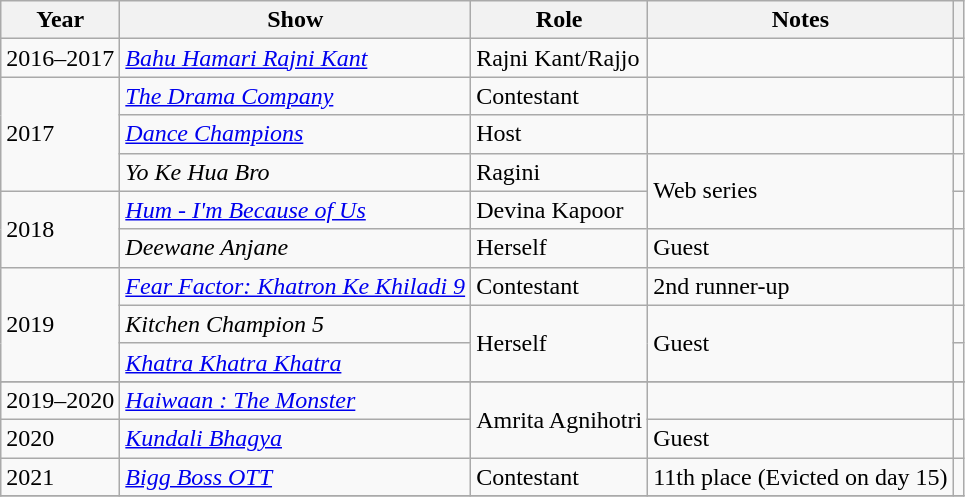<table class="wikitable sortable">
<tr>
<th>Year</th>
<th>Show</th>
<th>Role</th>
<th>Notes</th>
<th></th>
</tr>
<tr>
<td>2016–2017</td>
<td><em><a href='#'>Bahu Hamari Rajni Kant</a></em></td>
<td>Rajni Kant/Rajjo</td>
<td></td>
<td style="text-align:center;"></td>
</tr>
<tr>
<td rowspan="3">2017</td>
<td><em><a href='#'>The Drama Company</a></em></td>
<td>Contestant</td>
<td></td>
<td style="text-align:center;"></td>
</tr>
<tr>
<td><em><a href='#'>Dance Champions</a></em></td>
<td>Host</td>
<td></td>
<td style="text-align:center;"></td>
</tr>
<tr>
<td><em>Yo Ke Hua Bro</em></td>
<td>Ragini</td>
<td rowspan=2>Web series</td>
<td style="text-align:center;"></td>
</tr>
<tr>
<td rowspan="2">2018</td>
<td><em><a href='#'>Hum - I'm Because of Us</a></em></td>
<td>Devina Kapoor</td>
<td style="text-align:center;"></td>
</tr>
<tr>
<td><em>Deewane Anjane</em></td>
<td>Herself</td>
<td>Guest</td>
<td></td>
</tr>
<tr>
<td rowspan="3">2019</td>
<td><em><a href='#'>Fear Factor: Khatron Ke Khiladi 9</a></em></td>
<td>Contestant</td>
<td>2nd runner-up</td>
<td style="text-align:center;"></td>
</tr>
<tr>
<td><em>Kitchen Champion 5</em></td>
<td rowspan=2>Herself</td>
<td rowspan=2>Guest</td>
<td></td>
</tr>
<tr>
<td><em><a href='#'>Khatra Khatra Khatra</a></em></td>
<td></td>
</tr>
<tr>
</tr>
<tr>
<td>2019–2020</td>
<td><em><a href='#'>Haiwaan : The Monster</a></em></td>
<td rowspan=2>Amrita Agnihotri</td>
<td></td>
<td></td>
</tr>
<tr>
<td>2020</td>
<td><em><a href='#'>Kundali Bhagya</a></em></td>
<td>Guest</td>
<td></td>
</tr>
<tr>
<td>2021</td>
<td><em><a href='#'>Bigg Boss OTT</a></em></td>
<td>Contestant</td>
<td>11th place (Evicted on day 15)</td>
<td></td>
</tr>
<tr>
</tr>
</table>
